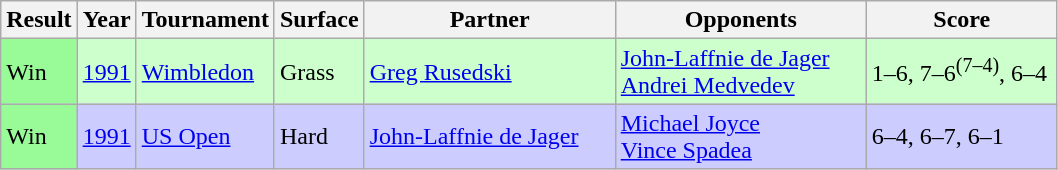<table class="sortable wikitable">
<tr>
<th style="width:40px;">Result</th>
<th style="width:20px;">Year</th>
<th style="width:80px;">Tournament</th>
<th style="width:30px;">Surface</th>
<th style="width:160px;">Partner</th>
<th style="width:160px;">Opponents</th>
<th style="width:120px;" class="unsortable">Score</th>
</tr>
<tr style="background:#ccffcc;">
<td style="background:#98fb98;">Win</td>
<td><a href='#'>1991</a></td>
<td><a href='#'>Wimbledon</a></td>
<td>Grass</td>
<td> <a href='#'>Greg Rusedski</a></td>
<td> <a href='#'>John-Laffnie de Jager</a> <br>  <a href='#'>Andrei Medvedev</a></td>
<td>1–6, 7–6<sup>(7–4)</sup>, 6–4</td>
</tr>
<tr style="background:#ccccff;">
<td style="background:#98fb98;">Win</td>
<td><a href='#'>1991</a></td>
<td><a href='#'>US Open</a></td>
<td>Hard</td>
<td> <a href='#'>John-Laffnie de Jager</a></td>
<td> <a href='#'>Michael Joyce</a> <br>  <a href='#'>Vince Spadea</a></td>
<td>6–4, 6–7, 6–1</td>
</tr>
</table>
